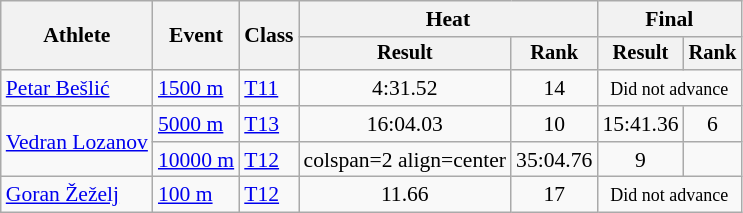<table class="wikitable" style="font-size:90%">
<tr>
<th rowspan="2">Athlete</th>
<th rowspan="2">Event</th>
<th rowspan="2">Class</th>
<th colspan="2">Heat</th>
<th colspan="2">Final</th>
</tr>
<tr style="font-size:95%">
<th>Result</th>
<th>Rank</th>
<th>Result</th>
<th>Rank</th>
</tr>
<tr>
<td><a href='#'>Petar Bešlić</a></td>
<td><a href='#'>1500 m</a></td>
<td><a href='#'>T11</a></td>
<td align=center>4:31.52</td>
<td align=center>14</td>
<td colspan=2 align=center><small>Did not advance</small></td>
</tr>
<tr>
<td rowspan="2"><a href='#'>Vedran Lozanov</a></td>
<td><a href='#'>5000 m</a></td>
<td><a href='#'>T13</a></td>
<td align=center>16:04.03</td>
<td align=center>10</td>
<td align=center>15:41.36</td>
<td align=center>6</td>
</tr>
<tr>
<td><a href='#'>10000 m</a></td>
<td><a href='#'>T12</a></td>
<td>colspan=2 align=center </td>
<td align=center>35:04.76</td>
<td align=center>9</td>
</tr>
<tr>
<td><a href='#'>Goran Žeželj</a></td>
<td><a href='#'>100 m</a></td>
<td><a href='#'>T12</a></td>
<td align=center>11.66</td>
<td align=center>17</td>
<td colspan=2 align=center><small>Did not advance</small></td>
</tr>
</table>
